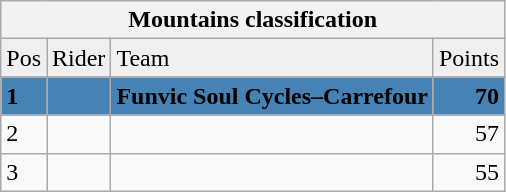<table class="wikitable">
<tr>
<th colspan=4>Mountains classification</th>
</tr>
<tr bgcolor=#efefef>
<td>Pos</td>
<td>Rider</td>
<td>Team</td>
<td>Points</td>
</tr>
<tr style="background:steelblue;">
<td><strong>1</strong></td>
<td><strong> </strong></td>
<td><strong>Funvic Soul Cycles–Carrefour</strong></td>
<td align="right"><strong>70</strong></td>
</tr>
<tr>
<td>2</td>
<td></td>
<td></td>
<td align="right">57</td>
</tr>
<tr>
<td>3</td>
<td></td>
<td></td>
<td align="right">55</td>
</tr>
</table>
